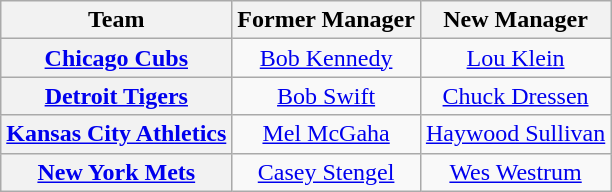<table class="wikitable plainrowheaders" style="text-align:center;">
<tr>
<th>Team</th>
<th>Former Manager</th>
<th>New Manager</th>
</tr>
<tr>
<th scope="row" style="text-align:center;"><a href='#'>Chicago Cubs</a></th>
<td><a href='#'>Bob Kennedy</a></td>
<td><a href='#'>Lou Klein</a></td>
</tr>
<tr>
<th scope="row" style="text-align:center;"><a href='#'>Detroit Tigers</a></th>
<td><a href='#'>Bob Swift</a></td>
<td><a href='#'>Chuck Dressen</a></td>
</tr>
<tr>
<th scope="row" style="text-align:center;"><a href='#'>Kansas City Athletics</a></th>
<td><a href='#'>Mel McGaha</a></td>
<td><a href='#'>Haywood Sullivan</a></td>
</tr>
<tr>
<th scope="row" style="text-align:center;"><a href='#'>New York Mets</a></th>
<td><a href='#'>Casey Stengel</a></td>
<td><a href='#'>Wes Westrum</a></td>
</tr>
</table>
